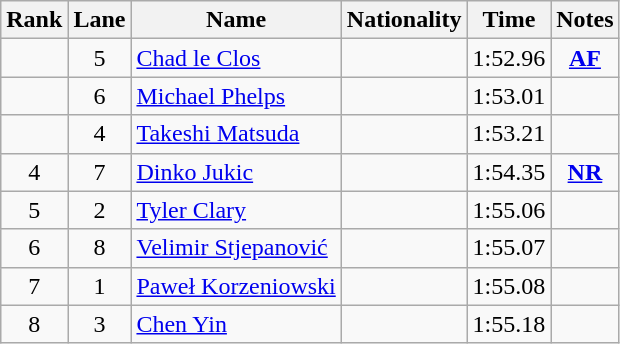<table class="wikitable sortable" style="text-align:center">
<tr>
<th>Rank</th>
<th>Lane</th>
<th>Name</th>
<th>Nationality</th>
<th>Time</th>
<th>Notes</th>
</tr>
<tr>
<td></td>
<td>5</td>
<td align=left><a href='#'>Chad le Clos</a></td>
<td align=left></td>
<td>1:52.96</td>
<td><strong><a href='#'>AF</a></strong></td>
</tr>
<tr>
<td></td>
<td>6</td>
<td align=left><a href='#'>Michael Phelps</a></td>
<td align=left></td>
<td>1:53.01</td>
<td></td>
</tr>
<tr>
<td></td>
<td>4</td>
<td align=left><a href='#'>Takeshi Matsuda</a></td>
<td align=left></td>
<td>1:53.21</td>
<td></td>
</tr>
<tr>
<td>4</td>
<td>7</td>
<td align=left><a href='#'>Dinko Jukic</a></td>
<td align=left></td>
<td>1:54.35</td>
<td><strong><a href='#'>NR</a></strong></td>
</tr>
<tr>
<td>5</td>
<td>2</td>
<td align=left><a href='#'>Tyler Clary</a></td>
<td align=left></td>
<td>1:55.06</td>
<td></td>
</tr>
<tr>
<td>6</td>
<td>8</td>
<td align=left><a href='#'>Velimir Stjepanović</a></td>
<td align=left></td>
<td>1:55.07</td>
<td></td>
</tr>
<tr>
<td>7</td>
<td>1</td>
<td align=left><a href='#'>Paweł Korzeniowski</a></td>
<td align=left></td>
<td>1:55.08</td>
<td></td>
</tr>
<tr>
<td>8</td>
<td>3</td>
<td align=left><a href='#'>Chen Yin</a></td>
<td align=left></td>
<td>1:55.18</td>
<td></td>
</tr>
</table>
